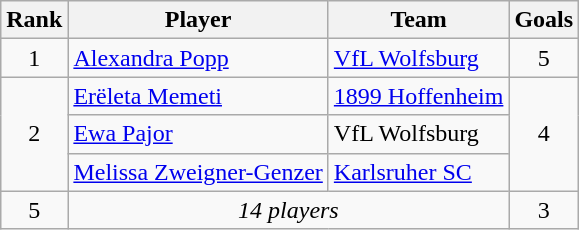<table class="wikitable sortable" style="text-align:center;">
<tr>
<th>Rank</th>
<th>Player</th>
<th>Team</th>
<th>Goals</th>
</tr>
<tr>
<td>1</td>
<td style="text-align:left;"> <a href='#'>Alexandra Popp</a></td>
<td style="text-align:left;"><a href='#'>VfL Wolfsburg</a></td>
<td>5</td>
</tr>
<tr>
<td rowspan=3>2</td>
<td style="text-align:left;"> <a href='#'>Erëleta Memeti</a></td>
<td style="text-align:left;"><a href='#'>1899 Hoffenheim</a></td>
<td rowspan=3>4</td>
</tr>
<tr>
<td style="text-align:left;"> <a href='#'>Ewa Pajor</a></td>
<td style="text-align:left;">VfL Wolfsburg</td>
</tr>
<tr>
<td style="text-align:left;"> <a href='#'>Melissa Zweigner-Genzer</a></td>
<td style="text-align:left;"><a href='#'>Karlsruher SC</a></td>
</tr>
<tr>
<td>5</td>
<td style="text-align:center" colspan=2><em>14 players</em></td>
<td>3</td>
</tr>
</table>
